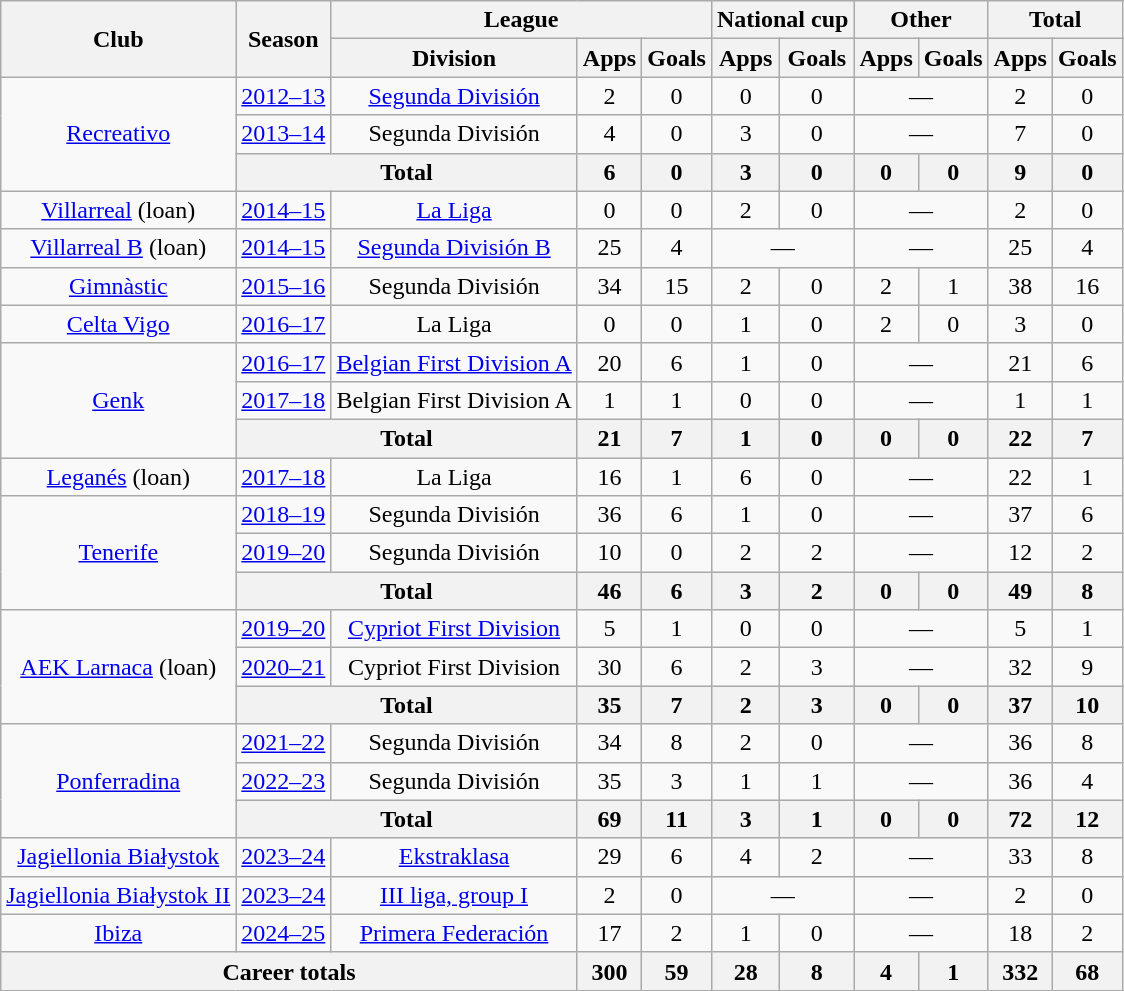<table class="wikitable" style="text-align: center;">
<tr>
<th rowspan="2">Club</th>
<th rowspan="2">Season</th>
<th colspan="3">League</th>
<th colspan="2">National cup</th>
<th colspan="2">Other</th>
<th colspan="2">Total</th>
</tr>
<tr>
<th>Division</th>
<th>Apps</th>
<th>Goals</th>
<th>Apps</th>
<th>Goals</th>
<th>Apps</th>
<th>Goals</th>
<th>Apps</th>
<th>Goals</th>
</tr>
<tr>
<td rowspan="3"><a href='#'>Recreativo</a></td>
<td><a href='#'>2012–13</a></td>
<td><a href='#'>Segunda División</a></td>
<td>2</td>
<td>0</td>
<td>0</td>
<td>0</td>
<td colspan="2">—</td>
<td>2</td>
<td>0</td>
</tr>
<tr>
<td><a href='#'>2013–14</a></td>
<td>Segunda División</td>
<td>4</td>
<td>0</td>
<td>3</td>
<td>0</td>
<td colspan="2">—</td>
<td>7</td>
<td>0</td>
</tr>
<tr>
<th colspan="2">Total</th>
<th>6</th>
<th>0</th>
<th>3</th>
<th>0</th>
<th>0</th>
<th>0</th>
<th>9</th>
<th>0</th>
</tr>
<tr>
<td><a href='#'>Villarreal</a> (loan)</td>
<td><a href='#'>2014–15</a></td>
<td><a href='#'>La Liga</a></td>
<td>0</td>
<td>0</td>
<td>2</td>
<td>0</td>
<td colspan="2">—</td>
<td>2</td>
<td>0</td>
</tr>
<tr>
<td><a href='#'>Villarreal B</a> (loan)</td>
<td><a href='#'>2014–15</a></td>
<td><a href='#'>Segunda División B</a></td>
<td>25</td>
<td>4</td>
<td colspan="2">—</td>
<td colspan="2">—</td>
<td>25</td>
<td>4</td>
</tr>
<tr>
<td><a href='#'>Gimnàstic</a></td>
<td><a href='#'>2015–16</a></td>
<td>Segunda División</td>
<td>34</td>
<td>15</td>
<td>2</td>
<td>0</td>
<td>2</td>
<td>1</td>
<td>38</td>
<td>16</td>
</tr>
<tr>
<td><a href='#'>Celta Vigo</a></td>
<td><a href='#'>2016–17</a></td>
<td>La Liga</td>
<td>0</td>
<td>0</td>
<td>1</td>
<td>0</td>
<td>2</td>
<td>0</td>
<td>3</td>
<td>0</td>
</tr>
<tr>
<td rowspan="3"><a href='#'>Genk</a></td>
<td><a href='#'>2016–17</a></td>
<td><a href='#'>Belgian First Division A</a></td>
<td>20</td>
<td>6</td>
<td>1</td>
<td>0</td>
<td colspan="2">—</td>
<td>21</td>
<td>6</td>
</tr>
<tr>
<td><a href='#'>2017–18</a></td>
<td>Belgian First Division A</td>
<td>1</td>
<td>1</td>
<td>0</td>
<td>0</td>
<td colspan="2">—</td>
<td>1</td>
<td>1</td>
</tr>
<tr>
<th colspan="2">Total</th>
<th>21</th>
<th>7</th>
<th>1</th>
<th>0</th>
<th>0</th>
<th>0</th>
<th>22</th>
<th>7</th>
</tr>
<tr>
<td><a href='#'>Leganés</a> (loan)</td>
<td><a href='#'>2017–18</a></td>
<td>La Liga</td>
<td>16</td>
<td>1</td>
<td>6</td>
<td>0</td>
<td colspan="2">—</td>
<td>22</td>
<td>1</td>
</tr>
<tr>
<td rowspan="3"><a href='#'>Tenerife</a></td>
<td><a href='#'>2018–19</a></td>
<td>Segunda División</td>
<td>36</td>
<td>6</td>
<td>1</td>
<td>0</td>
<td colspan="2">—</td>
<td>37</td>
<td>6</td>
</tr>
<tr>
<td><a href='#'>2019–20</a></td>
<td>Segunda División</td>
<td>10</td>
<td>0</td>
<td>2</td>
<td>2</td>
<td colspan="2">—</td>
<td>12</td>
<td>2</td>
</tr>
<tr>
<th colspan="2">Total</th>
<th>46</th>
<th>6</th>
<th>3</th>
<th>2</th>
<th>0</th>
<th>0</th>
<th>49</th>
<th>8</th>
</tr>
<tr>
<td rowspan="3"><a href='#'>AEK Larnaca</a> (loan)</td>
<td><a href='#'>2019–20</a></td>
<td><a href='#'>Cypriot First Division</a></td>
<td>5</td>
<td>1</td>
<td>0</td>
<td>0</td>
<td colspan="2">—</td>
<td>5</td>
<td>1</td>
</tr>
<tr>
<td><a href='#'>2020–21</a></td>
<td>Cypriot First Division</td>
<td>30</td>
<td>6</td>
<td>2</td>
<td>3</td>
<td colspan="2">—</td>
<td>32</td>
<td>9</td>
</tr>
<tr>
<th colspan="2">Total</th>
<th>35</th>
<th>7</th>
<th>2</th>
<th>3</th>
<th>0</th>
<th>0</th>
<th>37</th>
<th>10</th>
</tr>
<tr>
<td rowspan="3"><a href='#'>Ponferradina</a></td>
<td><a href='#'>2021–22</a></td>
<td>Segunda División</td>
<td>34</td>
<td>8</td>
<td>2</td>
<td>0</td>
<td colspan="2">—</td>
<td>36</td>
<td>8</td>
</tr>
<tr>
<td><a href='#'>2022–23</a></td>
<td>Segunda División</td>
<td>35</td>
<td>3</td>
<td>1</td>
<td>1</td>
<td colspan="2">—</td>
<td>36</td>
<td>4</td>
</tr>
<tr>
<th colspan="2">Total</th>
<th>69</th>
<th>11</th>
<th>3</th>
<th>1</th>
<th>0</th>
<th>0</th>
<th>72</th>
<th>12</th>
</tr>
<tr>
<td><a href='#'>Jagiellonia Białystok</a></td>
<td><a href='#'>2023–24</a></td>
<td><a href='#'>Ekstraklasa</a></td>
<td>29</td>
<td>6</td>
<td>4</td>
<td>2</td>
<td colspan="2">—</td>
<td>33</td>
<td>8</td>
</tr>
<tr>
<td><a href='#'>Jagiellonia Białystok II</a></td>
<td><a href='#'>2023–24</a></td>
<td><a href='#'>III liga, group I</a></td>
<td>2</td>
<td>0</td>
<td colspan="2">—</td>
<td colspan="2">—</td>
<td>2</td>
<td>0</td>
</tr>
<tr>
<td><a href='#'>Ibiza</a></td>
<td><a href='#'>2024–25</a></td>
<td><a href='#'>Primera Federación</a></td>
<td>17</td>
<td>2</td>
<td>1</td>
<td>0</td>
<td colspan="2">—</td>
<td>18</td>
<td>2</td>
</tr>
<tr>
<th colspan="3">Career totals</th>
<th>300</th>
<th>59</th>
<th>28</th>
<th>8</th>
<th>4</th>
<th>1</th>
<th>332</th>
<th>68</th>
</tr>
</table>
